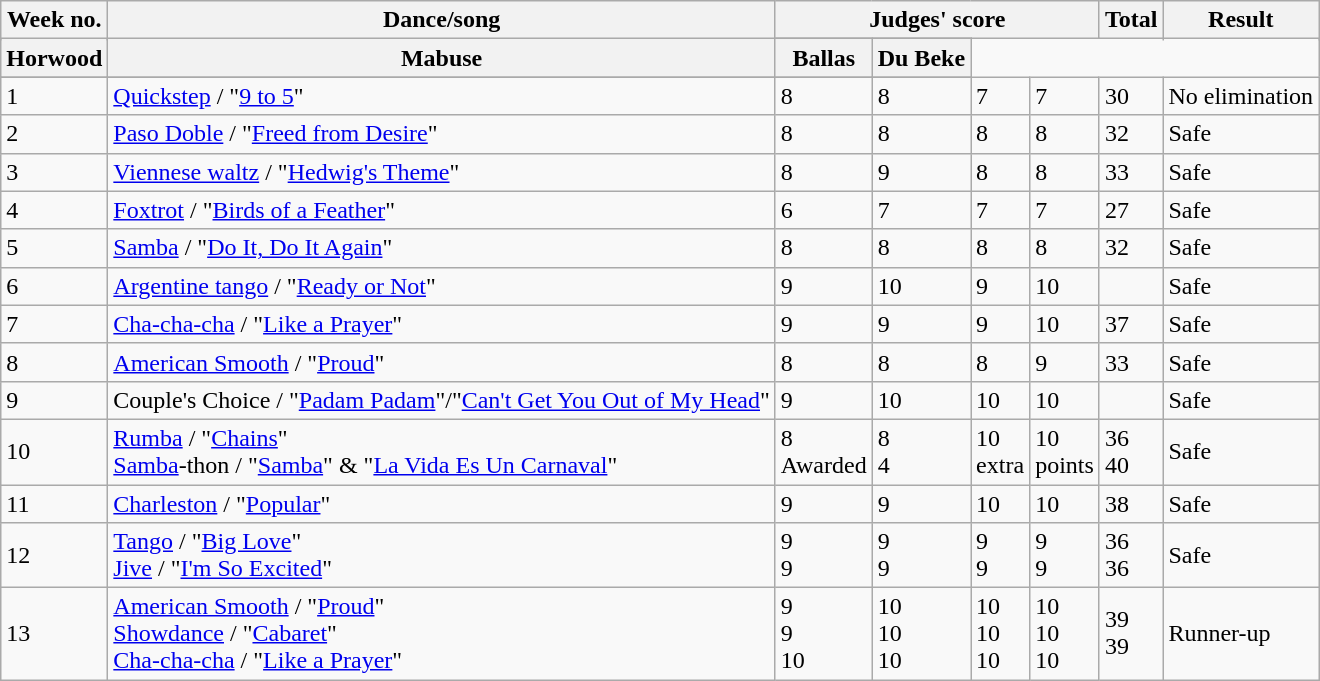<table class="wikitable">
<tr>
<th rowspan="2">Week no.</th>
<th rowspan="2">Dance/song</th>
<th colspan="4">Judges' score</th>
<th rowspan="2">Total</th>
<th rowspan="2">Result</th>
</tr>
<tr>
</tr>
<tr>
<th>Horwood</th>
<th>Mabuse</th>
<th>Ballas</th>
<th>Du Beke</th>
</tr>
<tr>
</tr>
<tr>
<td>1</td>
<td><a href='#'>Quickstep</a> / "<a href='#'>9 to 5</a>"</td>
<td>8</td>
<td>8</td>
<td>7</td>
<td>7</td>
<td>30</td>
<td>No elimination</td>
</tr>
<tr>
<td>2</td>
<td><a href='#'>Paso Doble</a> / "<a href='#'>Freed from Desire</a>"</td>
<td>8</td>
<td>8</td>
<td>8</td>
<td>8</td>
<td>32</td>
<td>Safe</td>
</tr>
<tr>
<td>3</td>
<td><a href='#'>Viennese waltz</a> / "<a href='#'>Hedwig's Theme</a>"</td>
<td>8</td>
<td>9</td>
<td>8</td>
<td>8</td>
<td>33</td>
<td>Safe</td>
</tr>
<tr>
<td>4</td>
<td><a href='#'>Foxtrot</a> / "<a href='#'>Birds of a Feather</a>"</td>
<td>6</td>
<td>7</td>
<td>7</td>
<td>7</td>
<td>27</td>
<td>Safe</td>
</tr>
<tr>
<td>5</td>
<td><a href='#'>Samba</a> / "<a href='#'>Do It, Do It Again</a>"</td>
<td>8</td>
<td>8</td>
<td>8</td>
<td>8</td>
<td>32</td>
<td>Safe</td>
</tr>
<tr>
<td>6</td>
<td><a href='#'>Argentine tango</a> / "<a href='#'>Ready or Not</a>"</td>
<td>9</td>
<td>10</td>
<td>9</td>
<td>10</td>
<td></td>
<td>Safe</td>
</tr>
<tr>
<td>7</td>
<td><a href='#'>Cha-cha-cha</a> / "<a href='#'>Like a Prayer</a>"</td>
<td>9</td>
<td>9</td>
<td>9</td>
<td>10</td>
<td>37</td>
<td>Safe</td>
</tr>
<tr>
<td>8</td>
<td><a href='#'>American Smooth</a> / "<a href='#'>Proud</a>"</td>
<td>8</td>
<td>8</td>
<td>8</td>
<td>9</td>
<td>33</td>
<td>Safe</td>
</tr>
<tr>
<td>9</td>
<td>Couple's Choice / "<a href='#'>Padam Padam</a>"/"<a href='#'>Can't Get You Out of My Head</a>"</td>
<td>9</td>
<td>10</td>
<td>10</td>
<td>10</td>
<td></td>
<td>Safe</td>
</tr>
<tr>
<td>10</td>
<td><a href='#'>Rumba</a> / "<a href='#'>Chains</a>" <br><a href='#'>Samba</a>-thon / "<a href='#'>Samba</a>" & "<a href='#'>La Vida Es Un Carnaval</a>"</td>
<td>8<br>Awarded</td>
<td>8<br>4</td>
<td>10<br>extra</td>
<td>10<br>points</td>
<td>36<br>40</td>
<td>Safe</td>
</tr>
<tr>
<td>11</td>
<td><a href='#'>Charleston</a> / "<a href='#'>Popular</a>"</td>
<td>9</td>
<td>9</td>
<td>10</td>
<td>10</td>
<td>38</td>
<td>Safe</td>
</tr>
<tr>
<td>12</td>
<td><a href='#'>Tango</a> / "<a href='#'>Big Love</a>" <br><a href='#'>Jive</a> / "<a href='#'>I'm So Excited</a>"</td>
<td>9<br>9</td>
<td>9<br>9</td>
<td>9<br>9</td>
<td>9<br>9</td>
<td>36<br>36</td>
<td>Safe</td>
</tr>
<tr>
<td>13</td>
<td><a href='#'>American Smooth</a> / "<a href='#'>Proud</a>"<br><a href='#'>Showdance</a> / "<a href='#'>Cabaret</a>"<br><a href='#'>Cha-cha-cha</a> / "<a href='#'>Like a Prayer</a>"</td>
<td>9<br>9<br>10</td>
<td>10<br>10<br>10</td>
<td>10<br>10<br>10</td>
<td>10<br>10<br>10</td>
<td>39<br>39<br></td>
<td>Runner-up</td>
</tr>
</table>
